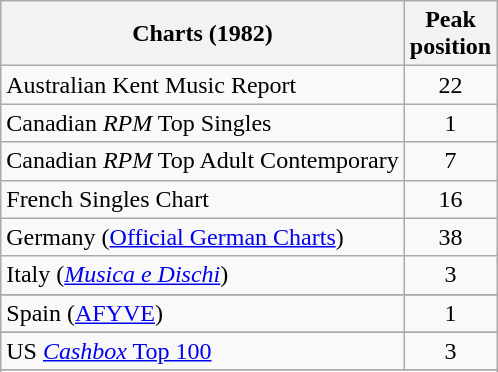<table class="wikitable sortable">
<tr>
<th align="left">Charts (1982)</th>
<th align="left">Peak<br>position</th>
</tr>
<tr>
<td align="left">Australian Kent Music Report</td>
<td align="center">22</td>
</tr>
<tr>
<td align="left">Canadian <em>RPM</em> Top Singles</td>
<td align="center">1</td>
</tr>
<tr>
<td align="left">Canadian <em>RPM</em> Top Adult Contemporary</td>
<td align="center">7</td>
</tr>
<tr>
<td align="left">French Singles Chart</td>
<td align="center">16</td>
</tr>
<tr>
<td align="left">Germany (<a href='#'>Official German Charts</a>)</td>
<td align="center">38</td>
</tr>
<tr>
<td>Italy (<em><a href='#'>Musica e Dischi</a></em>)</td>
<td align=center>3</td>
</tr>
<tr>
</tr>
<tr>
<td>Spain (<a href='#'>AFYVE</a>)</td>
<td align="center">1</td>
</tr>
<tr>
</tr>
<tr>
<td align="left">US <a href='#'><em>Cashbox</em> Top 100</a></td>
<td style="text-align:center;">3</td>
</tr>
<tr>
</tr>
<tr>
</tr>
</table>
